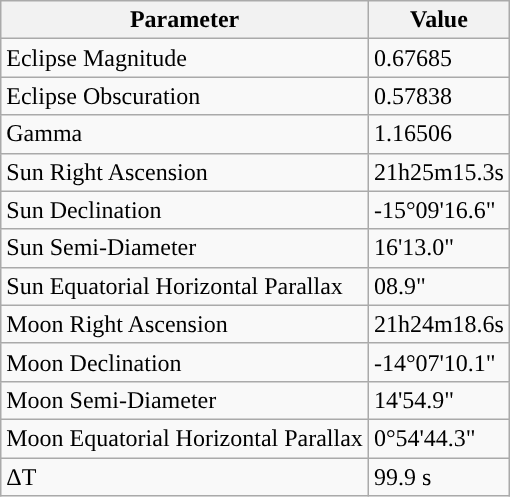<table class="wikitable">
<tr>
<th>Parameter</th>
<th>Value</th>
</tr>
<tr>
<td>Eclipse Magnitude</td>
<td>0.67685</td>
</tr>
<tr>
<td>Eclipse Obscuration</td>
<td>0.57838</td>
</tr>
<tr>
<td>Gamma</td>
<td>1.16506</td>
</tr>
<tr>
<td>Sun Right Ascension</td>
<td>21h25m15.3s</td>
</tr>
<tr>
<td>Sun Declination</td>
<td>-15°09'16.6"</td>
</tr>
<tr>
<td>Sun Semi-Diameter</td>
<td>16'13.0"</td>
</tr>
<tr>
<td>Sun Equatorial Horizontal Parallax</td>
<td>08.9"</td>
</tr>
<tr>
<td>Moon Right Ascension</td>
<td>21h24m18.6s</td>
</tr>
<tr>
<td>Moon Declination</td>
<td>-14°07'10.1"</td>
</tr>
<tr>
<td>Moon Semi-Diameter</td>
<td>14'54.9"</td>
</tr>
<tr>
<td>Moon Equatorial Horizontal Parallax</td>
<td>0°54'44.3"</td>
</tr>
<tr>
<td>ΔT</td>
<td>99.9 s</td>
</tr>
</table>
